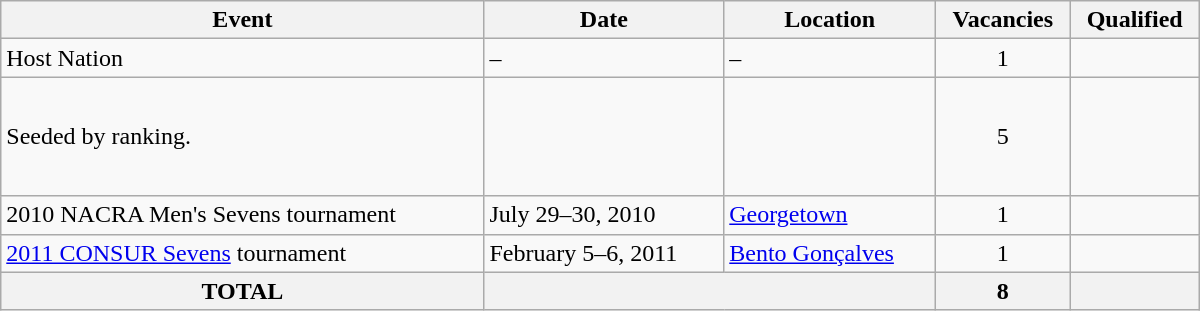<table class="wikitable" width=800>
<tr>
<th>Event</th>
<th>Date</th>
<th>Location</th>
<th>Vacancies</th>
<th>Qualified</th>
</tr>
<tr>
<td>Host Nation</td>
<td>–</td>
<td>–</td>
<td align=center>1</td>
<td></td>
</tr>
<tr>
<td>Seeded by ranking.</td>
<td></td>
<td></td>
<td align=center>5</td>
<td> <br>  <br>  <br>  <br> </td>
</tr>
<tr>
<td>2010 NACRA Men's Sevens tournament</td>
<td>July 29–30, 2010</td>
<td> <a href='#'>Georgetown</a></td>
<td align=center>1</td>
<td></td>
</tr>
<tr>
<td><a href='#'>2011 CONSUR Sevens</a> tournament</td>
<td>February 5–6, 2011</td>
<td> <a href='#'>Bento Gonçalves</a></td>
<td align=center>1</td>
<td></td>
</tr>
<tr>
<th>TOTAL</th>
<th colspan="2"></th>
<th>8</th>
<th></th>
</tr>
</table>
